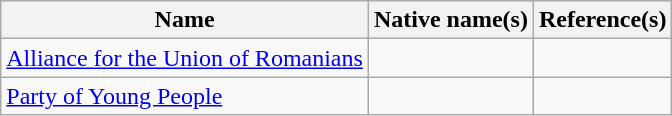<table class="wikitable">
<tr>
<th>Name</th>
<th>Native name(s)</th>
<th>Reference(s)</th>
</tr>
<tr>
<td><a href='#'>Alliance for the Union of Romanians</a></td>
<td></td>
<td></td>
</tr>
<tr>
<td><a href='#'>Party of Young People</a></td>
<td></td>
</tr>
</table>
